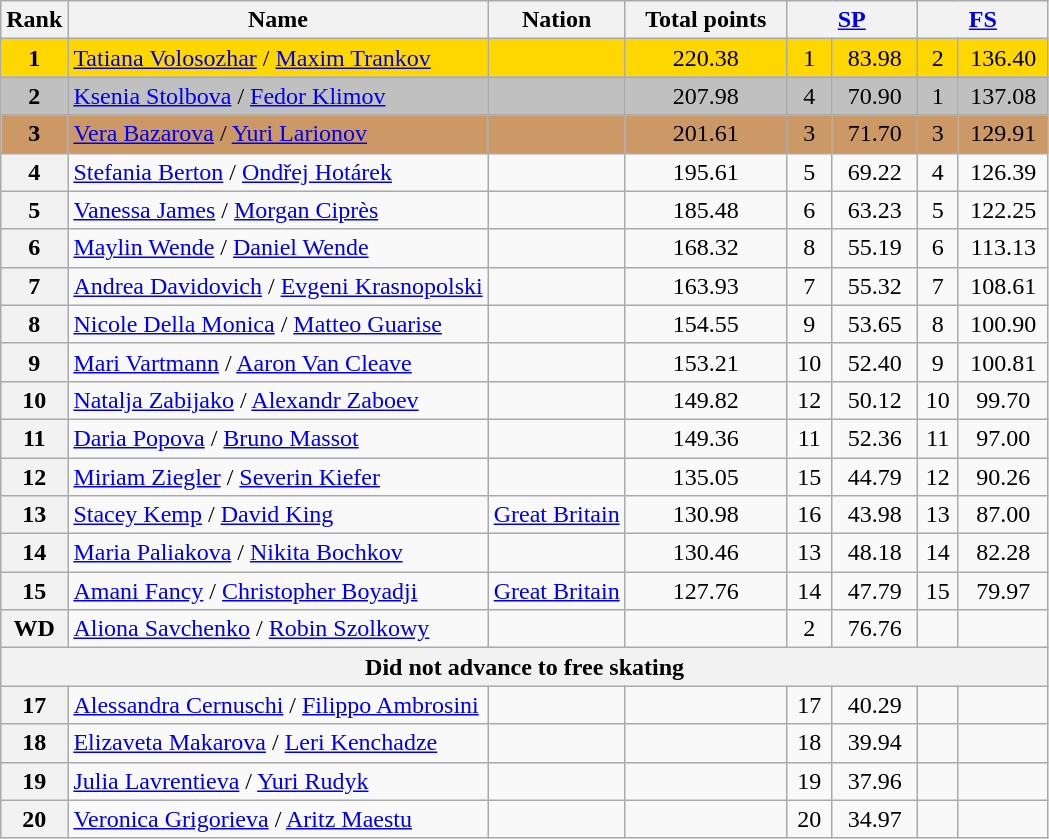<table class="wikitable sortable">
<tr>
<th>Rank</th>
<th>Name</th>
<th>Nation</th>
<th width="100px">Total points</th>
<th colspan="2" width="80px"><a href='#'>SP</a></th>
<th colspan="2" width="80px"><a href='#'>FS</a></th>
</tr>
<tr bgcolor="gold">
<td align="center"><strong>1</strong></td>
<td><a href='#'>Tatiana Volosozhar</a> / <a href='#'>Maxim Trankov</a></td>
<td></td>
<td align="center">220.38</td>
<td align="center">1</td>
<td align="center">83.98</td>
<td align="center">2</td>
<td align="center">136.40</td>
</tr>
<tr bgcolor="silver">
<td align="center"><strong>2</strong></td>
<td><a href='#'>Ksenia Stolbova</a> / <a href='#'>Fedor Klimov</a></td>
<td></td>
<td align="center">207.98</td>
<td align="center">4</td>
<td align="center">70.90</td>
<td align="center">1</td>
<td align="center">137.08</td>
</tr>
<tr bgcolor="cc9966">
<td align="center"><strong>3</strong></td>
<td><a href='#'>Vera Bazarova</a> / <a href='#'>Yuri Larionov</a></td>
<td></td>
<td align="center">201.61</td>
<td align="center">3</td>
<td align="center">71.70</td>
<td align="center">3</td>
<td align="center">129.91</td>
</tr>
<tr>
<th>4</th>
<td><a href='#'>Stefania Berton</a> / <a href='#'>Ondřej Hotárek</a></td>
<td></td>
<td align="center">195.61</td>
<td align="center">5</td>
<td align="center">69.22</td>
<td align="center">4</td>
<td align="center">126.39</td>
</tr>
<tr>
<th>5</th>
<td><a href='#'>Vanessa James</a> / <a href='#'>Morgan Ciprès</a></td>
<td></td>
<td align="center">185.48</td>
<td align="center">6</td>
<td align="center">63.23</td>
<td align="center">5</td>
<td align="center">122.25</td>
</tr>
<tr>
<th>6</th>
<td><a href='#'>Maylin Wende</a> / <a href='#'>Daniel Wende</a></td>
<td></td>
<td align="center">168.32</td>
<td align="center">8</td>
<td align="center">55.19</td>
<td align="center">6</td>
<td align="center">113.13</td>
</tr>
<tr>
<th>7</th>
<td><a href='#'>Andrea Davidovich</a> / <a href='#'>Evgeni Krasnopolski</a></td>
<td></td>
<td align="center">163.93</td>
<td align="center">7</td>
<td align="center">55.32</td>
<td align="center">7</td>
<td align="center">108.61</td>
</tr>
<tr>
<th>8</th>
<td><a href='#'>Nicole Della Monica</a> / <a href='#'>Matteo Guarise</a></td>
<td></td>
<td align="center">154.55</td>
<td align="center">9</td>
<td align="center">53.65</td>
<td align="center">8</td>
<td align="center">100.90</td>
</tr>
<tr>
<th>9</th>
<td><a href='#'>Mari Vartmann</a> / <a href='#'>Aaron Van Cleave</a></td>
<td></td>
<td align="center">153.21</td>
<td align="center">10</td>
<td align="center">52.40</td>
<td align="center">9</td>
<td align="center">100.81</td>
</tr>
<tr>
<th>10</th>
<td><a href='#'>Natalja Zabijako</a> / <a href='#'>Alexandr Zaboev</a></td>
<td></td>
<td align="center">149.82</td>
<td align="center">12</td>
<td align="center">50.12</td>
<td align="center">10</td>
<td align="center">99.70</td>
</tr>
<tr>
<th>11</th>
<td><a href='#'>Daria Popova</a> / <a href='#'>Bruno Massot</a></td>
<td></td>
<td align="center">149.36</td>
<td align="center">11</td>
<td align="center">52.36</td>
<td align="center">11</td>
<td align="center">97.00</td>
</tr>
<tr>
<th>12</th>
<td><a href='#'>Miriam Ziegler</a> / <a href='#'>Severin Kiefer</a></td>
<td></td>
<td align="center">135.05</td>
<td align="center">15</td>
<td align="center">44.79</td>
<td align="center">12</td>
<td align="center">90.26</td>
</tr>
<tr>
<th>13</th>
<td><a href='#'>Stacey Kemp</a> / <a href='#'>David King</a></td>
<td> <a href='#'>Great Britain</a></td>
<td align="center">130.98</td>
<td align="center">16</td>
<td align="center">43.98</td>
<td align="center">13</td>
<td align="center">87.00</td>
</tr>
<tr>
<th>14</th>
<td><a href='#'>Maria Paliakova</a> / <a href='#'>Nikita Bochkov</a></td>
<td></td>
<td align="center">130.46</td>
<td align="center">13</td>
<td align="center">48.18</td>
<td align="center">14</td>
<td align="center">82.28</td>
</tr>
<tr>
<th>15</th>
<td><a href='#'>Amani Fancy</a> / <a href='#'>Christopher Boyadji</a></td>
<td> <a href='#'>Great Britain</a></td>
<td align="center">127.76</td>
<td align="center">14</td>
<td align="center">47.79</td>
<td align="center">15</td>
<td align="center">79.97</td>
</tr>
<tr>
<th>WD</th>
<td><a href='#'>Aliona Savchenko</a> / <a href='#'>Robin Szolkowy</a></td>
<td></td>
<td></td>
<td align="center">2</td>
<td align="center">76.76</td>
<td></td>
<td></td>
</tr>
<tr>
<th colspan=8>Did not advance to free skating</th>
</tr>
<tr>
<th>17</th>
<td><a href='#'>Alessandra Cernuschi</a> / <a href='#'>Filippo Ambrosini</a></td>
<td></td>
<td></td>
<td align="center">17</td>
<td align="center">40.29</td>
<td></td>
<td></td>
</tr>
<tr>
<th>18</th>
<td><a href='#'>Elizaveta Makarova</a> / <a href='#'>Leri Kenchadze</a></td>
<td></td>
<td></td>
<td align="center">18</td>
<td align="center">39.94</td>
<td></td>
<td></td>
</tr>
<tr>
<th>19</th>
<td><a href='#'>Julia Lavrentieva</a> / <a href='#'>Yuri Rudyk</a></td>
<td></td>
<td></td>
<td align="center">19</td>
<td align="center">37.96</td>
<td></td>
<td></td>
</tr>
<tr>
<th>20</th>
<td><a href='#'>Veronica Grigorieva</a> / <a href='#'>Aritz Maestu</a></td>
<td></td>
<td></td>
<td align="center">20</td>
<td align="center">34.97</td>
<td></td>
<td></td>
</tr>
</table>
